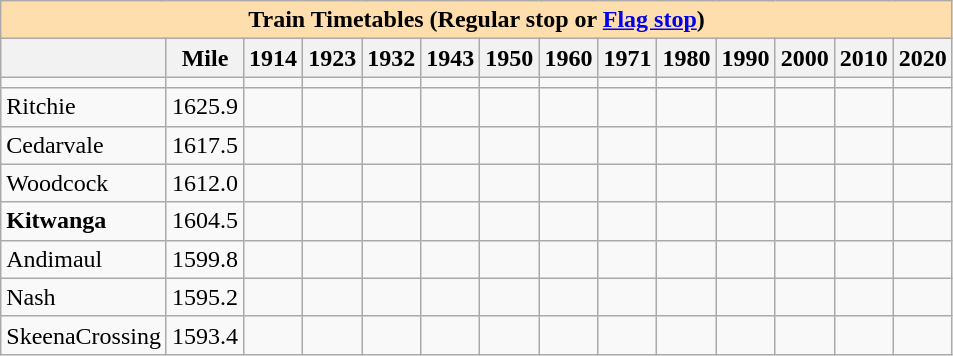<table class="wikitable">
<tr>
<th colspan="14" style="background:#ffdead;">Train Timetables (Regular stop or <a href='#'>Flag stop</a>)</th>
</tr>
<tr>
<th></th>
<th>Mile</th>
<th>1914</th>
<th>1923</th>
<th>1932</th>
<th>1943</th>
<th>1950</th>
<th>1960</th>
<th>1971</th>
<th>1980</th>
<th>1990</th>
<th>2000</th>
<th>2010</th>
<th>2020</th>
</tr>
<tr>
<td></td>
<td></td>
<td></td>
<td></td>
<td></td>
<td></td>
<td></td>
<td></td>
<td></td>
<td></td>
<td></td>
<td></td>
<td></td>
<td></td>
</tr>
<tr>
<td>Ritchie</td>
<td>1625.9</td>
<td></td>
<td></td>
<td></td>
<td></td>
<td></td>
<td></td>
<td></td>
<td></td>
<td></td>
<td></td>
<td></td>
<td></td>
</tr>
<tr>
<td>Cedarvale</td>
<td>1617.5</td>
<td></td>
<td></td>
<td></td>
<td></td>
<td></td>
<td></td>
<td></td>
<td></td>
<td></td>
<td></td>
<td></td>
<td></td>
</tr>
<tr>
<td>Woodcock</td>
<td>1612.0</td>
<td></td>
<td></td>
<td></td>
<td></td>
<td></td>
<td></td>
<td></td>
<td></td>
<td></td>
<td></td>
<td></td>
<td></td>
</tr>
<tr>
<td><strong>Kitwanga</strong></td>
<td>1604.5</td>
<td></td>
<td></td>
<td></td>
<td></td>
<td></td>
<td></td>
<td></td>
<td></td>
<td></td>
<td></td>
<td></td>
<td></td>
</tr>
<tr>
<td>Andimaul</td>
<td>1599.8</td>
<td></td>
<td></td>
<td></td>
<td></td>
<td></td>
<td></td>
<td></td>
<td></td>
<td></td>
<td></td>
<td></td>
<td></td>
</tr>
<tr>
<td>Nash</td>
<td>1595.2</td>
<td></td>
<td></td>
<td></td>
<td></td>
<td></td>
<td></td>
<td></td>
<td></td>
<td></td>
<td></td>
<td></td>
<td></td>
</tr>
<tr>
<td>SkeenaCrossing</td>
<td>1593.4</td>
<td></td>
<td></td>
<td></td>
<td></td>
<td></td>
<td></td>
<td></td>
<td></td>
<td></td>
<td></td>
<td></td>
<td></td>
</tr>
</table>
